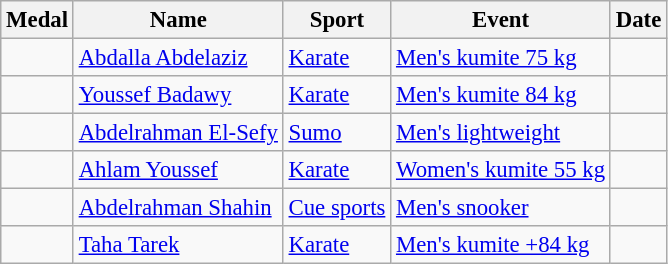<table class="wikitable sortable" style="font-size: 95%;">
<tr>
<th>Medal</th>
<th>Name</th>
<th>Sport</th>
<th>Event</th>
<th>Date</th>
</tr>
<tr>
<td></td>
<td><a href='#'>Abdalla Abdelaziz</a></td>
<td><a href='#'>Karate</a></td>
<td><a href='#'>Men's kumite 75 kg</a></td>
<td></td>
</tr>
<tr>
<td></td>
<td><a href='#'>Youssef Badawy</a></td>
<td><a href='#'>Karate</a></td>
<td><a href='#'>Men's kumite 84 kg</a></td>
<td></td>
</tr>
<tr>
<td></td>
<td><a href='#'>Abdelrahman El-Sefy</a></td>
<td><a href='#'>Sumo</a></td>
<td><a href='#'>Men's lightweight</a></td>
<td></td>
</tr>
<tr>
<td></td>
<td><a href='#'>Ahlam Youssef</a></td>
<td><a href='#'>Karate</a></td>
<td><a href='#'>Women's kumite 55 kg</a></td>
<td></td>
</tr>
<tr>
<td></td>
<td><a href='#'>Abdelrahman Shahin</a></td>
<td><a href='#'>Cue sports</a></td>
<td><a href='#'>Men's snooker</a></td>
<td></td>
</tr>
<tr>
<td></td>
<td><a href='#'>Taha Tarek</a></td>
<td><a href='#'>Karate</a></td>
<td><a href='#'>Men's kumite +84 kg</a></td>
<td></td>
</tr>
</table>
